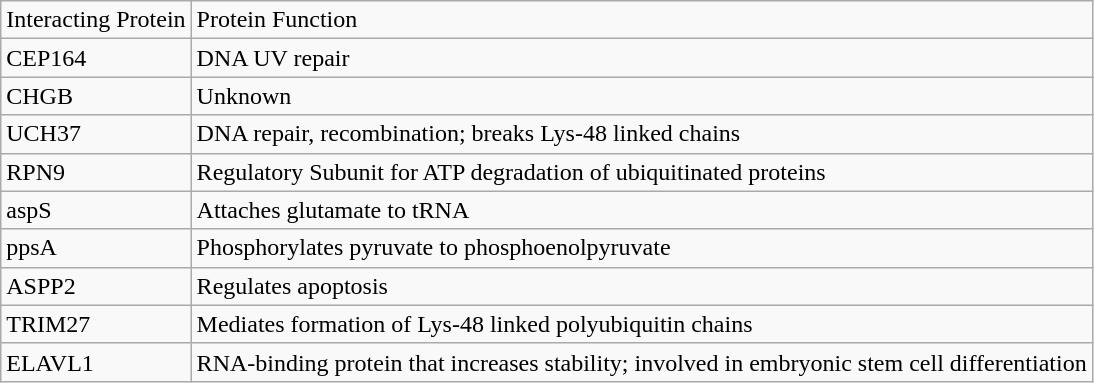<table class="wikitable">
<tr>
<td>Interacting Protein</td>
<td>Protein Function</td>
</tr>
<tr>
<td>CEP164</td>
<td>DNA UV repair</td>
</tr>
<tr>
<td>CHGB</td>
<td>Unknown</td>
</tr>
<tr>
<td>UCH37</td>
<td>DNA repair, recombination; breaks Lys-48 linked chains</td>
</tr>
<tr>
<td>RPN9</td>
<td>Regulatory Subunit for ATP degradation of ubiquitinated proteins</td>
</tr>
<tr>
<td>aspS</td>
<td>Attaches glutamate to tRNA</td>
</tr>
<tr>
<td>ppsA</td>
<td>Phosphorylates pyruvate to phosphoenolpyruvate</td>
</tr>
<tr>
<td>ASPP2</td>
<td>Regulates apoptosis</td>
</tr>
<tr>
<td>TRIM27</td>
<td>Mediates formation of Lys-48 linked polyubiquitin chains</td>
</tr>
<tr>
<td>ELAVL1</td>
<td>RNA-binding protein that increases stability; involved in embryonic stem cell differentiation</td>
</tr>
</table>
